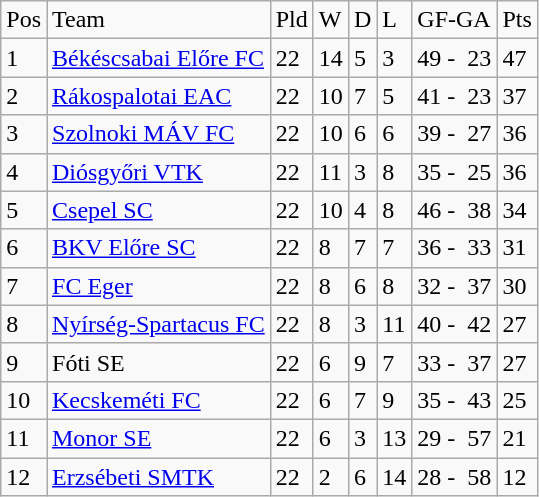<table class="wikitable">
<tr>
<td>Pos</td>
<td>Team</td>
<td>Pld</td>
<td>W</td>
<td>D</td>
<td>L</td>
<td>GF-GA</td>
<td>Pts</td>
</tr>
<tr>
<td>1</td>
<td><a href='#'>Békéscsabai Előre FC</a></td>
<td>22</td>
<td>14</td>
<td>5</td>
<td>3</td>
<td>49 -  23</td>
<td>47</td>
</tr>
<tr>
<td>2</td>
<td><a href='#'>Rákospalotai EAC</a></td>
<td>22</td>
<td>10</td>
<td>7</td>
<td>5</td>
<td>41 -  23</td>
<td>37</td>
</tr>
<tr>
<td>3</td>
<td><a href='#'>Szolnoki MÁV FC</a></td>
<td>22</td>
<td>10</td>
<td>6</td>
<td>6</td>
<td>39 -  27</td>
<td>36</td>
</tr>
<tr>
<td>4</td>
<td><a href='#'>Diósgyőri VTK</a></td>
<td>22</td>
<td>11</td>
<td>3</td>
<td>8</td>
<td>35 -  25</td>
<td>36</td>
</tr>
<tr>
<td>5</td>
<td><a href='#'>Csepel SC</a></td>
<td>22</td>
<td>10</td>
<td>4</td>
<td>8</td>
<td>46 -  38</td>
<td>34</td>
</tr>
<tr>
<td>6</td>
<td><a href='#'>BKV Előre SC</a></td>
<td>22</td>
<td>8</td>
<td>7</td>
<td>7</td>
<td>36 -  33</td>
<td>31</td>
</tr>
<tr>
<td>7</td>
<td><a href='#'>FC Eger</a></td>
<td>22</td>
<td>8</td>
<td>6</td>
<td>8</td>
<td>32 -  37</td>
<td>30</td>
</tr>
<tr>
<td>8</td>
<td><a href='#'>Nyírség-Spartacus FC</a></td>
<td>22</td>
<td>8</td>
<td>3</td>
<td>11</td>
<td>40 -  42</td>
<td>27</td>
</tr>
<tr>
<td>9</td>
<td>Fóti SE</td>
<td>22</td>
<td>6</td>
<td>9</td>
<td>7</td>
<td>33 -  37</td>
<td>27</td>
</tr>
<tr>
<td>10</td>
<td><a href='#'>Kecskeméti FC</a></td>
<td>22</td>
<td>6</td>
<td>7</td>
<td>9</td>
<td>35 -  43</td>
<td>25</td>
</tr>
<tr>
<td>11</td>
<td><a href='#'>Monor SE</a></td>
<td>22</td>
<td>6</td>
<td>3</td>
<td>13</td>
<td>29 -  57</td>
<td>21</td>
</tr>
<tr>
<td>12</td>
<td><a href='#'>Erzsébeti SMTK</a></td>
<td>22</td>
<td>2</td>
<td>6</td>
<td>14</td>
<td>28 -  58</td>
<td>12</td>
</tr>
</table>
